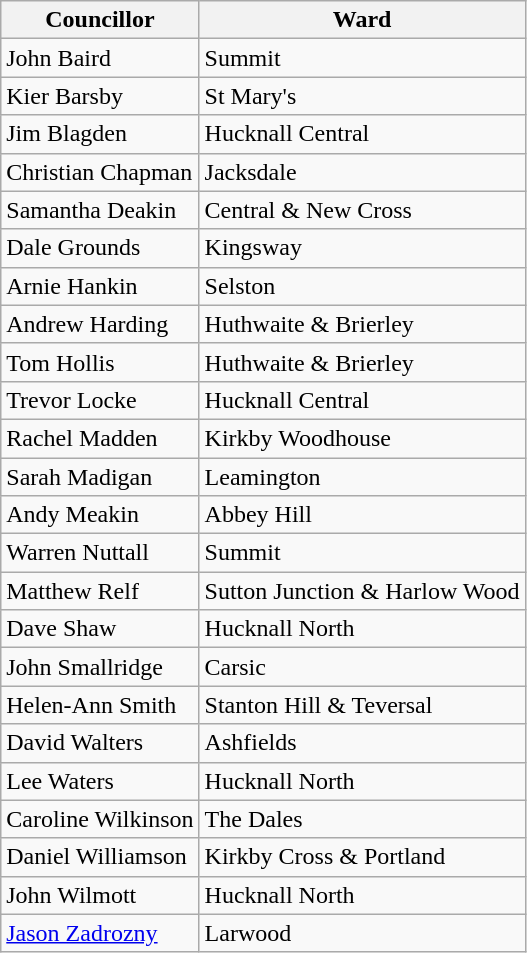<table class="wikitable">
<tr>
<th>Councillor</th>
<th>Ward</th>
</tr>
<tr>
<td>John Baird</td>
<td>Summit</td>
</tr>
<tr>
<td>Kier Barsby</td>
<td>St Mary's</td>
</tr>
<tr>
<td>Jim Blagden</td>
<td>Hucknall Central</td>
</tr>
<tr>
<td>Christian Chapman</td>
<td>Jacksdale</td>
</tr>
<tr>
<td>Samantha Deakin</td>
<td>Central & New Cross</td>
</tr>
<tr>
<td>Dale Grounds</td>
<td>Kingsway</td>
</tr>
<tr>
<td>Arnie Hankin</td>
<td>Selston</td>
</tr>
<tr>
<td>Andrew Harding</td>
<td>Huthwaite & Brierley</td>
</tr>
<tr>
<td>Tom Hollis</td>
<td>Huthwaite & Brierley</td>
</tr>
<tr>
<td>Trevor Locke</td>
<td>Hucknall Central</td>
</tr>
<tr>
<td>Rachel Madden</td>
<td>Kirkby Woodhouse</td>
</tr>
<tr>
<td>Sarah Madigan</td>
<td>Leamington</td>
</tr>
<tr>
<td>Andy Meakin</td>
<td>Abbey Hill</td>
</tr>
<tr>
<td>Warren Nuttall</td>
<td>Summit</td>
</tr>
<tr>
<td>Matthew Relf</td>
<td>Sutton Junction & Harlow Wood</td>
</tr>
<tr>
<td>Dave Shaw</td>
<td>Hucknall North</td>
</tr>
<tr>
<td>John Smallridge</td>
<td>Carsic</td>
</tr>
<tr>
<td>Helen-Ann Smith</td>
<td>Stanton Hill & Teversal</td>
</tr>
<tr>
<td>David Walters</td>
<td>Ashfields</td>
</tr>
<tr>
<td>Lee Waters</td>
<td>Hucknall North</td>
</tr>
<tr>
<td>Caroline Wilkinson</td>
<td>The Dales</td>
</tr>
<tr>
<td>Daniel Williamson</td>
<td>Kirkby Cross & Portland</td>
</tr>
<tr>
<td>John Wilmott</td>
<td>Hucknall North</td>
</tr>
<tr>
<td><a href='#'>Jason Zadrozny</a></td>
<td>Larwood</td>
</tr>
</table>
